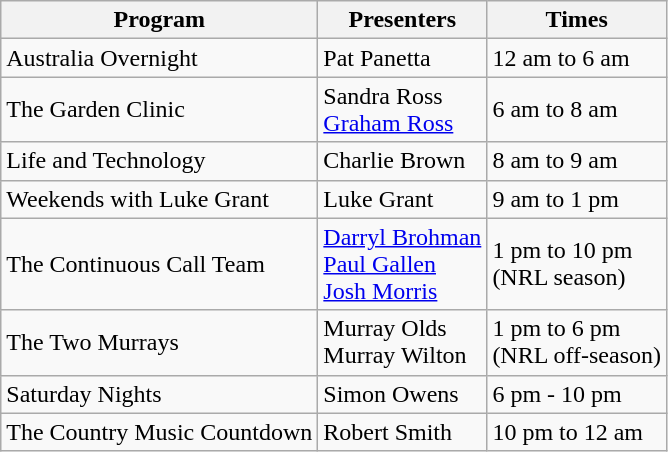<table class="wikitable">
<tr>
<th>Program</th>
<th>Presenters</th>
<th>Times</th>
</tr>
<tr>
<td>Australia Overnight</td>
<td>Pat Panetta</td>
<td>12 am to 6 am</td>
</tr>
<tr>
<td>The Garden Clinic</td>
<td>Sandra Ross <br><a href='#'>Graham Ross</a></td>
<td>6 am to 8 am</td>
</tr>
<tr>
<td>Life and Technology</td>
<td>Charlie Brown</td>
<td>8 am to 9 am</td>
</tr>
<tr>
<td>Weekends with Luke Grant</td>
<td>Luke Grant</td>
<td>9 am to 1 pm</td>
</tr>
<tr>
<td>The Continuous Call Team</td>
<td><a href='#'>Darryl Brohman</a> <br><a href='#'>Paul Gallen</a> <br><a href='#'>Josh Morris</a></td>
<td>1 pm to 10 pm <br>(NRL season)</td>
</tr>
<tr>
<td>The Two Murrays</td>
<td>Murray Olds<br>Murray Wilton</td>
<td>1 pm to 6 pm <br>(NRL off-season)</td>
</tr>
<tr>
<td>Saturday Nights</td>
<td>Simon Owens</td>
<td>6 pm - 10 pm</td>
</tr>
<tr>
<td>The Country Music Countdown</td>
<td>Robert Smith</td>
<td>10 pm to 12 am</td>
</tr>
</table>
